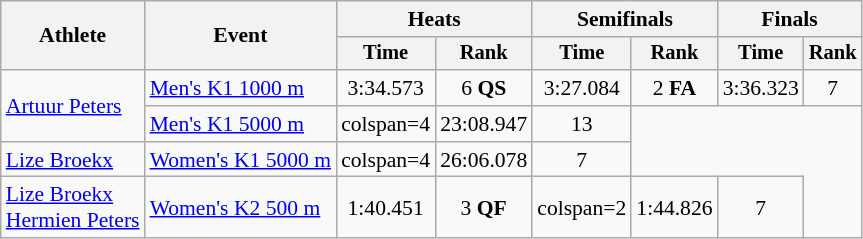<table class="wikitable" style="font-size:90%">
<tr>
<th rowspan="2">Athlete</th>
<th rowspan="2">Event</th>
<th colspan=2>Heats</th>
<th colspan=2>Semifinals</th>
<th colspan=2>Finals</th>
</tr>
<tr style="font-size:95%">
<th>Time</th>
<th>Rank</th>
<th>Time</th>
<th>Rank</th>
<th>Time</th>
<th>Rank</th>
</tr>
<tr align=center>
<td rowspan=2 align=left><a href='#'>Artuur Peters</a></td>
<td align=left><a href='#'>Men's K1 1000 m</a></td>
<td>3:34.573</td>
<td>6 <strong>QS</strong></td>
<td>3:27.084</td>
<td>2 <strong>FA</strong></td>
<td>3:36.323</td>
<td>7</td>
</tr>
<tr align=center>
<td align=left><a href='#'>Men's K1 5000 m</a></td>
<td>colspan=4 </td>
<td>23:08.947</td>
<td>13</td>
</tr>
<tr align=center>
<td align=left><a href='#'>Lize Broekx</a></td>
<td><a href='#'>Women's K1 5000 m</a></td>
<td>colspan=4 </td>
<td>26:06.078</td>
<td>7</td>
</tr>
<tr align=center>
<td align=left><a href='#'>Lize Broekx</a><br><a href='#'>Hermien Peters</a></td>
<td align=left><a href='#'>Women's K2 500 m</a></td>
<td>1:40.451</td>
<td>3 <strong>QF</strong></td>
<td>colspan=2 </td>
<td>1:44.826</td>
<td>7</td>
</tr>
</table>
